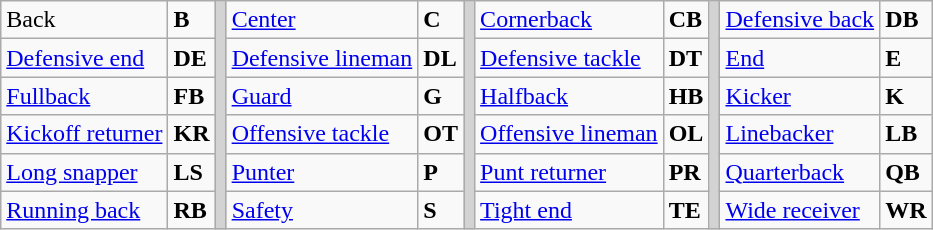<table class="wikitable">
<tr>
<td>Back</td>
<td><strong>B</strong></td>
<td rowSpan="6" style="background-color:lightgrey;"></td>
<td><a href='#'>Center</a></td>
<td><strong>C</strong></td>
<td rowSpan="6" style="background-color:lightgrey;"></td>
<td><a href='#'>Cornerback</a></td>
<td><strong>CB</strong></td>
<td rowSpan="6" style="background-color:lightgrey;"></td>
<td><a href='#'>Defensive back</a></td>
<td><strong>DB</strong></td>
</tr>
<tr>
<td><a href='#'>Defensive end</a></td>
<td><strong>DE</strong></td>
<td><a href='#'>Defensive lineman</a></td>
<td><strong>DL</strong></td>
<td><a href='#'>Defensive tackle</a></td>
<td><strong>DT</strong></td>
<td><a href='#'>End</a></td>
<td><strong>E</strong></td>
</tr>
<tr>
<td><a href='#'>Fullback</a></td>
<td><strong>FB</strong></td>
<td><a href='#'>Guard</a></td>
<td><strong>G</strong></td>
<td><a href='#'>Halfback</a></td>
<td><strong>HB</strong></td>
<td><a href='#'>Kicker</a></td>
<td><strong>K</strong></td>
</tr>
<tr>
<td><a href='#'>Kickoff returner</a></td>
<td><strong>KR</strong></td>
<td><a href='#'>Offensive tackle</a></td>
<td><strong>OT</strong></td>
<td><a href='#'>Offensive lineman</a></td>
<td><strong>OL</strong></td>
<td><a href='#'>Linebacker</a></td>
<td><strong>LB</strong></td>
</tr>
<tr>
<td><a href='#'>Long snapper</a></td>
<td><strong>LS</strong></td>
<td><a href='#'>Punter</a></td>
<td><strong>P</strong></td>
<td><a href='#'>Punt returner</a></td>
<td><strong>PR</strong></td>
<td><a href='#'>Quarterback</a></td>
<td><strong>QB</strong></td>
</tr>
<tr>
<td><a href='#'>Running back</a></td>
<td><strong>RB</strong></td>
<td><a href='#'>Safety</a></td>
<td><strong>S</strong></td>
<td><a href='#'>Tight end</a></td>
<td><strong>TE</strong></td>
<td><a href='#'>Wide receiver</a></td>
<td><strong>WR</strong></td>
</tr>
</table>
